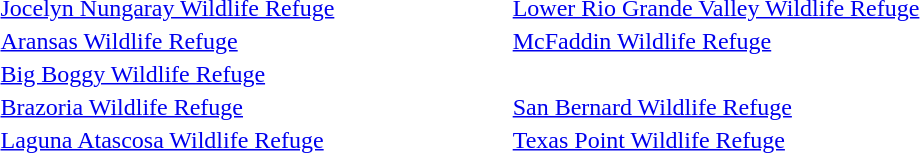<table style="width: 60%; border: none; text-align: left;">
<tr>
<td><a href='#'>Jocelyn Nungaray Wildlife Refuge</a></td>
<td><a href='#'>Lower Rio Grande Valley Wildlife Refuge</a></td>
</tr>
<tr>
<td><a href='#'>Aransas Wildlife Refuge</a></td>
<td><a href='#'>McFaddin Wildlife Refuge</a></td>
</tr>
<tr>
<td><a href='#'>Big Boggy Wildlife Refuge</a></td>
<td></td>
</tr>
<tr>
<td><a href='#'>Brazoria Wildlife Refuge</a></td>
<td><a href='#'>San Bernard Wildlife Refuge</a></td>
</tr>
<tr>
<td><a href='#'>Laguna Atascosa Wildlife Refuge</a></td>
<td><a href='#'>Texas Point Wildlife Refuge</a></td>
</tr>
</table>
